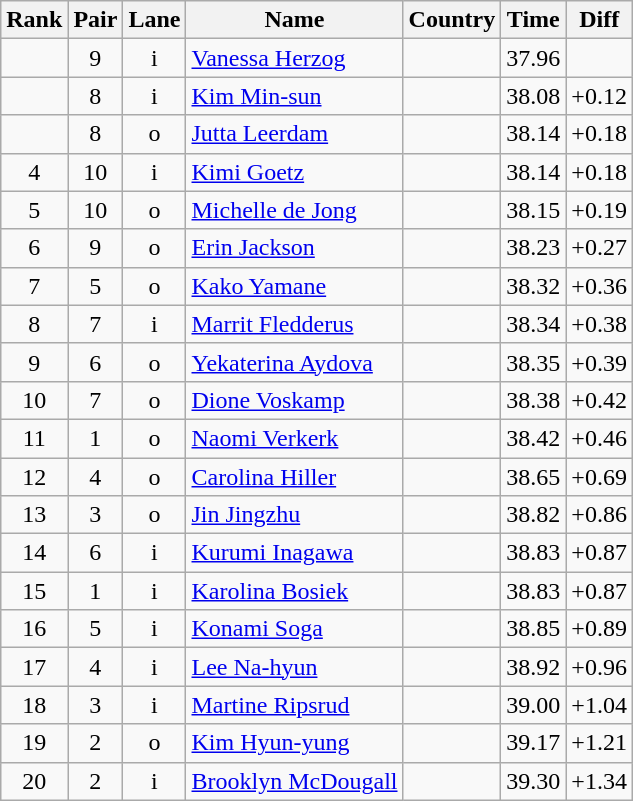<table class="wikitable sortable" style="text-align:center">
<tr>
<th>Rank</th>
<th>Pair</th>
<th>Lane</th>
<th>Name</th>
<th>Country</th>
<th>Time</th>
<th>Diff</th>
</tr>
<tr>
<td></td>
<td>9</td>
<td>i</td>
<td align=left><a href='#'>Vanessa Herzog</a></td>
<td align=left></td>
<td>37.96</td>
</tr>
<tr>
<td></td>
<td>8</td>
<td>i</td>
<td align=left><a href='#'>Kim Min-sun</a></td>
<td align=left></td>
<td>38.08</td>
<td>+0.12</td>
</tr>
<tr>
<td></td>
<td>8</td>
<td>o</td>
<td align=left><a href='#'>Jutta Leerdam</a></td>
<td align=left></td>
<td>38.14</td>
<td>+0.18</td>
</tr>
<tr>
<td>4</td>
<td>10</td>
<td>i</td>
<td align=left><a href='#'>Kimi Goetz</a></td>
<td align=left></td>
<td>38.14</td>
<td>+0.18</td>
</tr>
<tr>
<td>5</td>
<td>10</td>
<td>o</td>
<td align=left><a href='#'>Michelle de Jong</a></td>
<td align=left></td>
<td>38.15</td>
<td>+0.19</td>
</tr>
<tr>
<td>6</td>
<td>9</td>
<td>o</td>
<td align=left><a href='#'>Erin Jackson</a></td>
<td align=left></td>
<td>38.23</td>
<td>+0.27</td>
</tr>
<tr>
<td>7</td>
<td>5</td>
<td>o</td>
<td align=left><a href='#'>Kako Yamane</a></td>
<td align=left></td>
<td>38.32</td>
<td>+0.36</td>
</tr>
<tr>
<td>8</td>
<td>7</td>
<td>i</td>
<td align=left><a href='#'>Marrit Fledderus</a></td>
<td align=left></td>
<td>38.34</td>
<td>+0.38</td>
</tr>
<tr>
<td>9</td>
<td>6</td>
<td>o</td>
<td align=left><a href='#'>Yekaterina Aydova</a></td>
<td align=left></td>
<td>38.35</td>
<td>+0.39</td>
</tr>
<tr>
<td>10</td>
<td>7</td>
<td>o</td>
<td align=left><a href='#'>Dione Voskamp</a></td>
<td align=left></td>
<td>38.38</td>
<td>+0.42</td>
</tr>
<tr>
<td>11</td>
<td>1</td>
<td>o</td>
<td align=left><a href='#'>Naomi Verkerk</a></td>
<td align=left></td>
<td>38.42</td>
<td>+0.46</td>
</tr>
<tr>
<td>12</td>
<td>4</td>
<td>o</td>
<td align=left><a href='#'>Carolina Hiller</a></td>
<td align=left></td>
<td>38.65</td>
<td>+0.69</td>
</tr>
<tr>
<td>13</td>
<td>3</td>
<td>o</td>
<td align=left><a href='#'>Jin Jingzhu</a></td>
<td align=left></td>
<td>38.82</td>
<td>+0.86</td>
</tr>
<tr>
<td>14</td>
<td>6</td>
<td>i</td>
<td align=left><a href='#'>Kurumi Inagawa</a></td>
<td align=left></td>
<td>38.83</td>
<td>+0.87</td>
</tr>
<tr>
<td>15</td>
<td>1</td>
<td>i</td>
<td align=left><a href='#'>Karolina Bosiek</a></td>
<td align=left></td>
<td>38.83</td>
<td>+0.87</td>
</tr>
<tr>
<td>16</td>
<td>5</td>
<td>i</td>
<td align=left><a href='#'>Konami Soga</a></td>
<td align=left></td>
<td>38.85</td>
<td>+0.89</td>
</tr>
<tr>
<td>17</td>
<td>4</td>
<td>i</td>
<td align=left><a href='#'>Lee Na-hyun</a></td>
<td align=left></td>
<td>38.92</td>
<td>+0.96</td>
</tr>
<tr>
<td>18</td>
<td>3</td>
<td>i</td>
<td align=left><a href='#'>Martine Ripsrud</a></td>
<td align=left></td>
<td>39.00</td>
<td>+1.04</td>
</tr>
<tr>
<td>19</td>
<td>2</td>
<td>o</td>
<td align=left><a href='#'>Kim Hyun-yung</a></td>
<td align=left></td>
<td>39.17</td>
<td>+1.21</td>
</tr>
<tr>
<td>20</td>
<td>2</td>
<td>i</td>
<td align=left><a href='#'>Brooklyn McDougall</a></td>
<td align=left></td>
<td>39.30</td>
<td>+1.34</td>
</tr>
</table>
